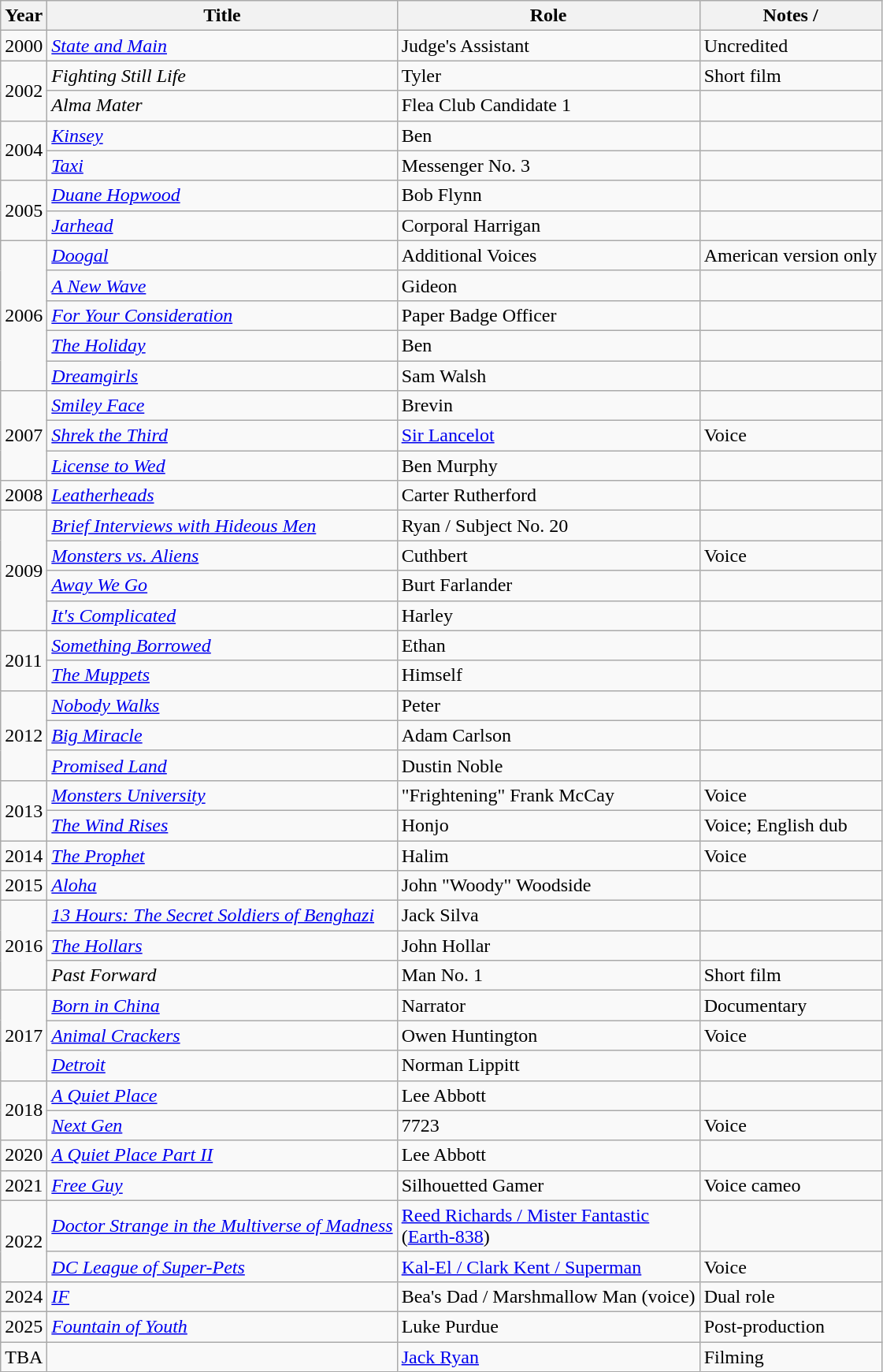<table class="wikitable plainrowheaders sortable" style="margin-right: 0;">
<tr>
<th scope="col">Year</th>
<th scope="col">Title</th>
<th scope="col">Role</th>
<th scope="col" class="unsortable">Notes / </th>
</tr>
<tr>
<td>2000</td>
<td><em><a href='#'>State and Main</a></em></td>
<td>Judge's Assistant</td>
<td>Uncredited</td>
</tr>
<tr>
<td rowspan="2">2002</td>
<td><em>Fighting Still Life</em></td>
<td>Tyler</td>
<td>Short film</td>
</tr>
<tr>
<td><em>Alma Mater</em></td>
<td>Flea Club Candidate 1</td>
<td></td>
</tr>
<tr>
<td rowspan="2">2004</td>
<td><em><a href='#'>Kinsey</a></em></td>
<td>Ben</td>
<td></td>
</tr>
<tr>
<td><em><a href='#'>Taxi</a></em></td>
<td>Messenger No. 3</td>
<td></td>
</tr>
<tr>
<td rowspan="2">2005</td>
<td><em><a href='#'>Duane Hopwood</a></em></td>
<td>Bob Flynn</td>
<td></td>
</tr>
<tr>
<td><em><a href='#'>Jarhead</a></em></td>
<td>Corporal Harrigan</td>
<td></td>
</tr>
<tr>
<td rowspan="5">2006</td>
<td><em><a href='#'>Doogal</a></em></td>
<td>Additional Voices</td>
<td>American version only</td>
</tr>
<tr>
<td><em><a href='#'>A New Wave</a></em></td>
<td>Gideon</td>
<td></td>
</tr>
<tr>
<td><em><a href='#'>For Your Consideration</a></em></td>
<td>Paper Badge Officer</td>
<td></td>
</tr>
<tr>
<td><em><a href='#'>The Holiday</a></em></td>
<td>Ben</td>
<td></td>
</tr>
<tr>
<td><em><a href='#'>Dreamgirls</a></em></td>
<td>Sam Walsh</td>
<td></td>
</tr>
<tr>
<td rowspan="3">2007</td>
<td><em><a href='#'>Smiley Face</a></em></td>
<td>Brevin</td>
<td></td>
</tr>
<tr>
<td><em><a href='#'>Shrek the Third</a></em></td>
<td><a href='#'>Sir Lancelot</a></td>
<td>Voice</td>
</tr>
<tr>
<td><em><a href='#'>License to Wed</a></em></td>
<td>Ben Murphy</td>
<td></td>
</tr>
<tr>
<td>2008</td>
<td><em><a href='#'>Leatherheads</a></em></td>
<td>Carter Rutherford</td>
<td></td>
</tr>
<tr>
<td rowspan="4">2009</td>
<td><em><a href='#'>Brief Interviews with Hideous Men</a></em></td>
<td>Ryan / Subject No. 20</td>
<td></td>
</tr>
<tr>
<td><em><a href='#'>Monsters vs. Aliens</a></em></td>
<td>Cuthbert</td>
<td>Voice</td>
</tr>
<tr>
<td><em><a href='#'>Away We Go</a></em></td>
<td>Burt Farlander</td>
<td></td>
</tr>
<tr>
<td><em><a href='#'>It's Complicated</a></em></td>
<td>Harley</td>
<td></td>
</tr>
<tr>
<td rowspan="2">2011</td>
<td><em><a href='#'>Something Borrowed</a></em></td>
<td>Ethan</td>
<td></td>
</tr>
<tr>
<td><em><a href='#'>The Muppets</a></em></td>
<td>Himself</td>
<td></td>
</tr>
<tr>
<td rowspan="3">2012</td>
<td><em><a href='#'>Nobody Walks</a></em></td>
<td>Peter</td>
<td></td>
</tr>
<tr>
<td><em><a href='#'>Big Miracle</a></em></td>
<td>Adam Carlson</td>
<td></td>
</tr>
<tr>
<td><em><a href='#'>Promised Land</a></em></td>
<td>Dustin Noble</td>
<td></td>
</tr>
<tr>
<td rowspan="2">2013</td>
<td><em><a href='#'>Monsters University</a></em></td>
<td>"Frightening" Frank McCay</td>
<td>Voice</td>
</tr>
<tr>
<td><em><a href='#'>The Wind Rises</a></em></td>
<td>Honjo</td>
<td>Voice; English dub</td>
</tr>
<tr>
<td>2014</td>
<td><em><a href='#'>The Prophet</a></em></td>
<td>Halim</td>
<td>Voice</td>
</tr>
<tr>
<td>2015</td>
<td><em><a href='#'>Aloha</a></em></td>
<td>John "Woody" Woodside</td>
<td></td>
</tr>
<tr>
<td rowspan="3">2016</td>
<td><em><a href='#'>13 Hours: The Secret Soldiers of Benghazi</a></em></td>
<td>Jack Silva</td>
<td></td>
</tr>
<tr>
<td><em><a href='#'>The Hollars</a></em></td>
<td>John Hollar</td>
<td></td>
</tr>
<tr>
<td><em>Past Forward</em></td>
<td>Man No. 1</td>
<td>Short film</td>
</tr>
<tr>
<td rowspan="3">2017</td>
<td><em><a href='#'>Born in China</a></em></td>
<td>Narrator</td>
<td>Documentary</td>
</tr>
<tr>
<td><em><a href='#'>Animal Crackers</a></em></td>
<td>Owen Huntington</td>
<td>Voice</td>
</tr>
<tr>
<td><em><a href='#'>Detroit</a></em></td>
<td>Norman Lippitt</td>
<td></td>
</tr>
<tr>
<td rowspan="2">2018</td>
<td><em><a href='#'>A Quiet Place</a></em></td>
<td>Lee Abbott</td>
<td></td>
</tr>
<tr>
<td><em><a href='#'>Next Gen</a></em></td>
<td>7723</td>
<td>Voice</td>
</tr>
<tr>
<td>2020</td>
<td><em><a href='#'>A Quiet Place Part II</a></em></td>
<td>Lee Abbott</td>
<td></td>
</tr>
<tr>
<td>2021</td>
<td><em><a href='#'>Free Guy</a></em></td>
<td>Silhouetted Gamer</td>
<td>Voice cameo</td>
</tr>
<tr>
<td rowspan="2">2022</td>
<td><em><a href='#'>Doctor Strange in the Multiverse of Madness</a></em></td>
<td><a href='#'>Reed Richards / Mister Fantastic</a> <br>(<a href='#'>Earth-838</a>)</td>
<td></td>
</tr>
<tr>
<td><em><a href='#'>DC League of Super-Pets</a></em></td>
<td><a href='#'>Kal-El / Clark Kent / Superman</a></td>
<td>Voice</td>
</tr>
<tr>
<td>2024</td>
<td><em><a href='#'>IF</a></em></td>
<td>Bea's Dad / Marshmallow Man (voice)</td>
<td>Dual role</td>
</tr>
<tr>
<td>2025</td>
<td><em><a href='#'>Fountain of Youth</a></em></td>
<td>Luke Purdue</td>
<td>Post-production</td>
</tr>
<tr>
<td>TBA</td>
<td></td>
<td><a href='#'>Jack Ryan</a></td>
<td>Filming</td>
</tr>
</table>
